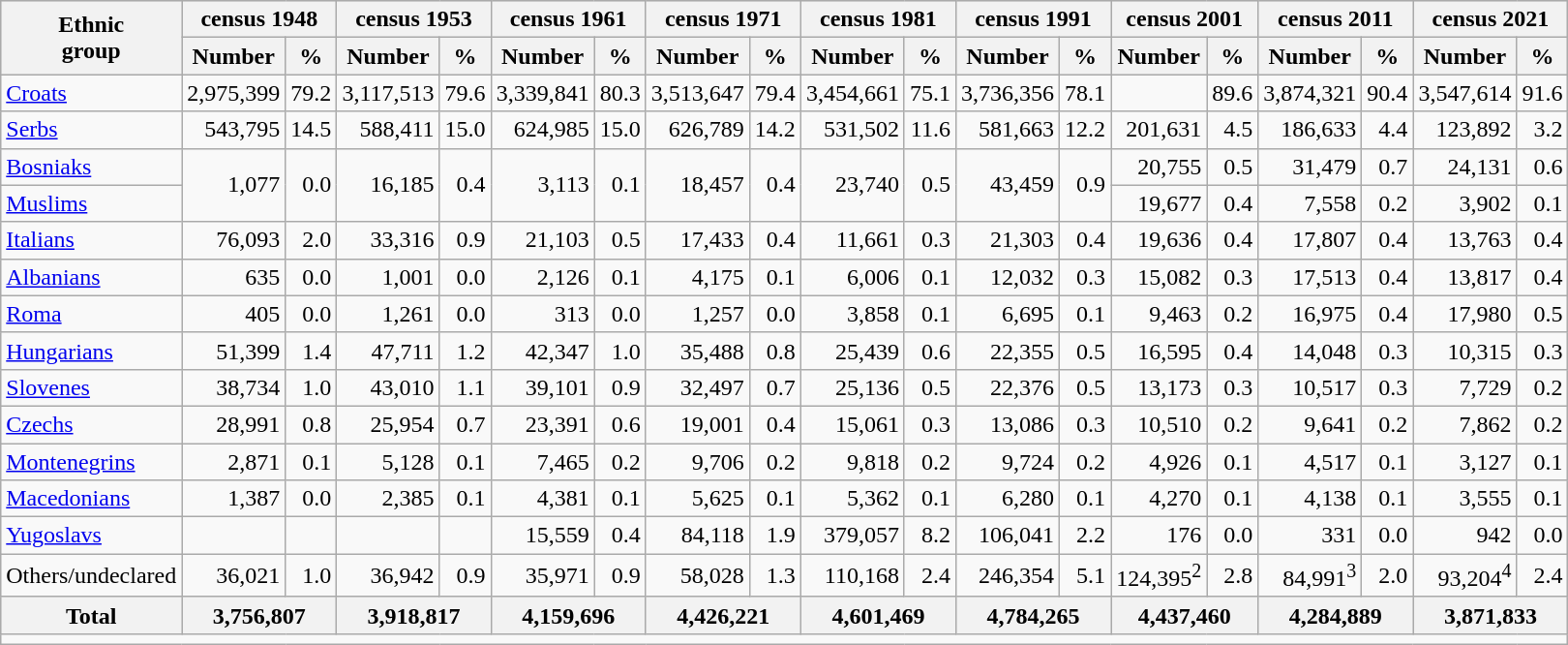<table class="wikitable">
<tr bgcolor="#e0e0e0">
<th rowspan="2">Ethnic<br>group</th>
<th colspan="2">census 1948</th>
<th colspan="2">census 1953</th>
<th colspan="2">census 1961</th>
<th colspan="2">census 1971</th>
<th colspan="2">census 1981</th>
<th colspan="2">census 1991</th>
<th colspan="2">census 2001</th>
<th colspan="2">census 2011</th>
<th colspan="2">census 2021</th>
</tr>
<tr bgcolor="#e0e0e0">
<th>Number</th>
<th>%</th>
<th>Number</th>
<th>%</th>
<th>Number</th>
<th>%</th>
<th>Number</th>
<th>%</th>
<th>Number</th>
<th>%</th>
<th>Number</th>
<th>%</th>
<th>Number</th>
<th>%</th>
<th>Number</th>
<th>%</th>
<th>Number</th>
<th>%</th>
</tr>
<tr>
<td><a href='#'>Croats</a></td>
<td align="right">2,975,399</td>
<td align="right">79.2</td>
<td align="right">3,117,513</td>
<td align="right">79.6</td>
<td align="right">3,339,841</td>
<td align="right">80.3</td>
<td align="right">3,513,647</td>
<td align="right">79.4</td>
<td align="right">3,454,661</td>
<td align="right">75.1</td>
<td align="right">3,736,356</td>
<td align="right">78.1</td>
<td align="right"></td>
<td align="right">89.6</td>
<td align="right">3,874,321</td>
<td align="right">90.4</td>
<td align="right">3,547,614</td>
<td align="right">91.6</td>
</tr>
<tr>
<td><a href='#'>Serbs</a></td>
<td align="right">543,795</td>
<td align="right">14.5</td>
<td align="right">588,411</td>
<td align="right">15.0</td>
<td align="right">624,985</td>
<td align="right">15.0</td>
<td align="right">626,789</td>
<td align="right">14.2</td>
<td align="right">531,502</td>
<td align="right">11.6</td>
<td align="right">581,663</td>
<td align="right">12.2</td>
<td align="right">201,631</td>
<td align="right">4.5</td>
<td align="right">186,633</td>
<td align="right">4.4</td>
<td align="right">123,892</td>
<td align="right">3.2</td>
</tr>
<tr>
<td><a href='#'>Bosniaks</a></td>
<td align="right" rowspan="2">1,077</td>
<td align="right" rowspan="2">0.0</td>
<td align="right" rowspan="2">16,185</td>
<td align="right" rowspan="2">0.4</td>
<td align="right" rowspan="2">3,113</td>
<td align="right" rowspan="2">0.1</td>
<td align="right" rowspan="2">18,457</td>
<td align="right" rowspan="2">0.4</td>
<td align="right" rowspan="2">23,740</td>
<td align="right" rowspan="2">0.5</td>
<td align="right" rowspan="2">43,459</td>
<td align="right" rowspan="2">0.9</td>
<td align="right">20,755</td>
<td align="right">0.5</td>
<td align="right">31,479</td>
<td align="right">0.7</td>
<td align="right">24,131</td>
<td align="right">0.6</td>
</tr>
<tr>
<td><a href='#'>Muslims</a></td>
<td align="right">19,677</td>
<td align="right">0.4</td>
<td align="right">7,558</td>
<td align="right">0.2</td>
<td align="right">3,902</td>
<td align="right">0.1</td>
</tr>
<tr>
<td><a href='#'>Italians</a></td>
<td align="right">76,093</td>
<td align="right">2.0</td>
<td align="right">33,316</td>
<td align="right">0.9</td>
<td align="right">21,103</td>
<td align="right">0.5</td>
<td align="right">17,433</td>
<td align="right">0.4</td>
<td align="right">11,661</td>
<td align="right">0.3</td>
<td align="right">21,303</td>
<td align="right">0.4</td>
<td align="right">19,636</td>
<td align="right">0.4</td>
<td align="right">17,807</td>
<td align="right">0.4</td>
<td align="right">13,763</td>
<td align="right">0.4</td>
</tr>
<tr>
<td><a href='#'>Albanians</a></td>
<td align="right">635</td>
<td align="right">0.0</td>
<td align="right">1,001</td>
<td align="right">0.0</td>
<td align="right">2,126</td>
<td align="right">0.1</td>
<td align="right">4,175</td>
<td align="right">0.1</td>
<td align="right">6,006</td>
<td align="right">0.1</td>
<td align="right">12,032</td>
<td align="right">0.3</td>
<td align="right">15,082</td>
<td align="right">0.3</td>
<td align="right">17,513</td>
<td align="right">0.4</td>
<td align="right">13,817</td>
<td align="right">0.4</td>
</tr>
<tr>
<td><a href='#'>Roma</a></td>
<td align="right">405</td>
<td align="right">0.0</td>
<td align="right">1,261</td>
<td align="right">0.0</td>
<td align="right">313</td>
<td align="right">0.0</td>
<td align="right">1,257</td>
<td align="right">0.0</td>
<td align="right">3,858</td>
<td align="right">0.1</td>
<td align="right">6,695</td>
<td align="right">0.1</td>
<td align="right">9,463</td>
<td align="right">0.2</td>
<td align="right">16,975</td>
<td align="right">0.4</td>
<td align="right">17,980</td>
<td align="right">0.5</td>
</tr>
<tr>
<td><a href='#'>Hungarians</a></td>
<td align="right">51,399</td>
<td align="right">1.4</td>
<td align="right">47,711</td>
<td align="right">1.2</td>
<td align="right">42,347</td>
<td align="right">1.0</td>
<td align="right">35,488</td>
<td align="right">0.8</td>
<td align="right">25,439</td>
<td align="right">0.6</td>
<td align="right">22,355</td>
<td align="right">0.5</td>
<td align="right">16,595</td>
<td align="right">0.4</td>
<td align="right">14,048</td>
<td align="right">0.3</td>
<td align="right">10,315</td>
<td align="right">0.3</td>
</tr>
<tr>
<td><a href='#'>Slovenes</a></td>
<td align="right">38,734</td>
<td align="right">1.0</td>
<td align="right">43,010</td>
<td align="right">1.1</td>
<td align="right">39,101</td>
<td align="right">0.9</td>
<td align="right">32,497</td>
<td align="right">0.7</td>
<td align="right">25,136</td>
<td align="right">0.5</td>
<td align="right">22,376</td>
<td align="right">0.5</td>
<td align="right">13,173</td>
<td align="right">0.3</td>
<td align="right">10,517</td>
<td align="right">0.3</td>
<td align="right">7,729</td>
<td align="right">0.2</td>
</tr>
<tr>
<td><a href='#'>Czechs</a></td>
<td align="right">28,991</td>
<td align="right">0.8</td>
<td align="right">25,954</td>
<td align="right">0.7</td>
<td align="right">23,391</td>
<td align="right">0.6</td>
<td align="right">19,001</td>
<td align="right">0.4</td>
<td align="right">15,061</td>
<td align="right">0.3</td>
<td align="right">13,086</td>
<td align="right">0.3</td>
<td align="right">10,510</td>
<td align="right">0.2</td>
<td align="right">9,641</td>
<td align="right">0.2</td>
<td align="right">7,862</td>
<td align="right">0.2</td>
</tr>
<tr>
<td><a href='#'>Montenegrins</a></td>
<td align="right">2,871</td>
<td align="right">0.1</td>
<td align="right">5,128</td>
<td align="right">0.1</td>
<td align="right">7,465</td>
<td align="right">0.2</td>
<td align="right">9,706</td>
<td align="right">0.2</td>
<td align="right">9,818</td>
<td align="right">0.2</td>
<td align="right">9,724</td>
<td align="right">0.2</td>
<td align="right">4,926</td>
<td align="right">0.1</td>
<td align="right">4,517</td>
<td align="right">0.1</td>
<td align="right">3,127</td>
<td align="right">0.1</td>
</tr>
<tr>
<td><a href='#'>Macedonians</a></td>
<td align="right">1,387</td>
<td align="right">0.0</td>
<td align="right">2,385</td>
<td align="right">0.1</td>
<td align="right">4,381</td>
<td align="right">0.1</td>
<td align="right">5,625</td>
<td align="right">0.1</td>
<td align="right">5,362</td>
<td align="right">0.1</td>
<td align="right">6,280</td>
<td align="right">0.1</td>
<td align="right">4,270</td>
<td align="right">0.1</td>
<td align="right">4,138</td>
<td align="right">0.1</td>
<td align="right">3,555</td>
<td align="right">0.1</td>
</tr>
<tr>
<td><a href='#'>Yugoslavs</a></td>
<td align="right"></td>
<td align="right"></td>
<td align="right"></td>
<td align="right"></td>
<td align="right">15,559</td>
<td align="right">0.4</td>
<td align="right">84,118</td>
<td align="right">1.9</td>
<td align="right">379,057</td>
<td align="right">8.2</td>
<td align="right">106,041</td>
<td align="right">2.2</td>
<td align="right">176</td>
<td align="right">0.0</td>
<td align="right">331</td>
<td align="right">0.0</td>
<td align="right">942</td>
<td align="right">0.0</td>
</tr>
<tr>
<td>Others/undeclared</td>
<td align="right">36,021</td>
<td align="right">1.0</td>
<td align="right">36,942</td>
<td align="right">0.9</td>
<td align="right">35,971</td>
<td align="right">0.9</td>
<td align="right">58,028</td>
<td align="right">1.3</td>
<td align="right">110,168</td>
<td align="right">2.4</td>
<td align="right">246,354</td>
<td align="right">5.1</td>
<td align="right">124,395<sup>2</sup></td>
<td align="right">2.8</td>
<td align="right">84,991<sup>3</sup></td>
<td align="right">2.0</td>
<td align="right">93,204<sup>4</sup></td>
<td align="right">2.4</td>
</tr>
<tr bgcolor="#e0e0e0">
<th align="left">Total</th>
<th colspan="2">3,756,807</th>
<th colspan="2">3,918,817</th>
<th colspan="2">4,159,696</th>
<th colspan="2">4,426,221</th>
<th colspan="2">4,601,469</th>
<th colspan="2">4,784,265</th>
<th colspan="2">4,437,460</th>
<th colspan="2">4,284,889</th>
<th colspan="2">3,871,833</th>
</tr>
<tr>
<td colspan="19"></td>
</tr>
</table>
